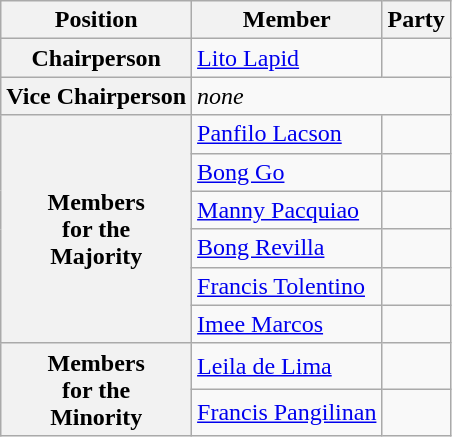<table class="wikitable">
<tr>
<th>Position</th>
<th>Member</th>
<th colspan="2">Party</th>
</tr>
<tr>
<th><strong>Chairperson</strong></th>
<td><a href='#'>Lito Lapid</a></td>
<td></td>
</tr>
<tr>
<th><strong>Vice Chairperson</strong></th>
<td colspan=3><em>none</em></td>
</tr>
<tr>
<th rowspan="6"><strong>Members</strong><br><strong>for the</strong><br><strong>Majority</strong></th>
<td><a href='#'>Panfilo Lacson</a></td>
<td></td>
</tr>
<tr>
<td><a href='#'>Bong Go</a></td>
<td></td>
</tr>
<tr>
<td><a href='#'>Manny Pacquiao</a></td>
<td></td>
</tr>
<tr>
<td><a href='#'>Bong Revilla</a></td>
<td></td>
</tr>
<tr>
<td><a href='#'>Francis Tolentino</a></td>
<td></td>
</tr>
<tr>
<td><a href='#'>Imee Marcos</a></td>
<td></td>
</tr>
<tr>
<th rowspan=2><strong>Members</strong><br><strong>for the</strong><br><strong>Minority</strong></th>
<td><a href='#'>Leila de Lima</a></td>
<td></td>
</tr>
<tr>
<td><a href='#'>Francis Pangilinan</a></td>
<td></td>
</tr>
</table>
